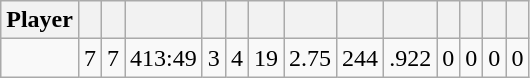<table class="wikitable sortable" style="text-align:center;">
<tr>
<th>Player</th>
<th></th>
<th></th>
<th></th>
<th></th>
<th></th>
<th></th>
<th></th>
<th></th>
<th></th>
<th></th>
<th></th>
<th></th>
<th></th>
</tr>
<tr>
<td></td>
<td>7</td>
<td>7</td>
<td>413:49</td>
<td>3</td>
<td>4</td>
<td>19</td>
<td>2.75</td>
<td>244</td>
<td>.922</td>
<td>0</td>
<td>0</td>
<td>0</td>
<td>0</td>
</tr>
</table>
